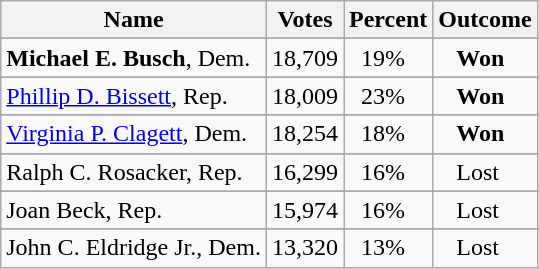<table class="wikitable">
<tr>
<th>Name</th>
<th>Votes</th>
<th>Percent</th>
<th>Outcome</th>
</tr>
<tr>
</tr>
<tr>
<td><strong>Michael E. Busch</strong>, Dem.</td>
<td>18,709</td>
<td>  19%</td>
<td>   <strong>Won</strong></td>
</tr>
<tr>
</tr>
<tr>
<td><a href='#'>Phillip D. Bissett</a>, Rep.</td>
<td>18,009</td>
<td>  23%</td>
<td>   <strong>Won</strong></td>
</tr>
<tr>
</tr>
<tr>
<td><a href='#'>Virginia P. Clagett</a>, Dem.</td>
<td>18,254</td>
<td>  18%</td>
<td>   <strong>Won</strong></td>
</tr>
<tr>
</tr>
<tr>
<td>Ralph C. Rosacker, Rep.</td>
<td>16,299</td>
<td>  16%</td>
<td>   Lost</td>
</tr>
<tr>
</tr>
<tr>
<td>Joan Beck, Rep.</td>
<td>15,974</td>
<td>  16%</td>
<td>   Lost</td>
</tr>
<tr>
</tr>
<tr>
<td>John C. Eldridge Jr., Dem.</td>
<td>13,320</td>
<td>  13%</td>
<td>   Lost</td>
</tr>
</table>
